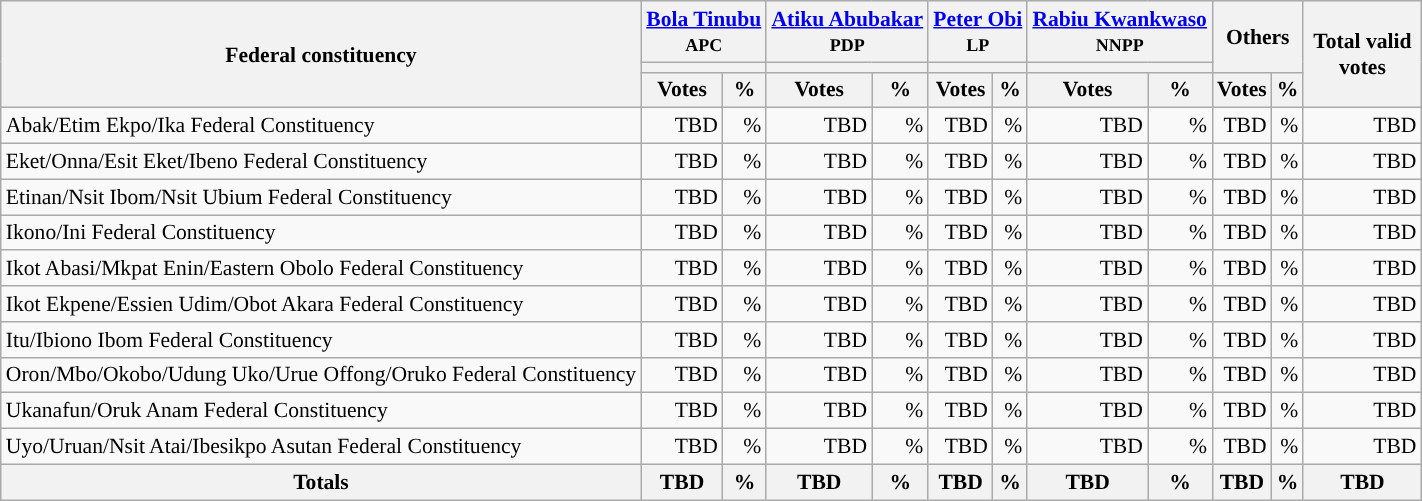<table class="wikitable sortable" style="text-align:right; font-size:90%">
<tr>
<th rowspan="3" style="max-width:7.5em;">Federal constituency</th>
<th colspan="2"><a href='#'>Bola Tinubu</a><br><small>APC</small></th>
<th colspan="2"><a href='#'>Atiku Abubakar</a><br><small>PDP</small></th>
<th colspan="2"><a href='#'>Peter Obi</a><br><small>LP</small></th>
<th colspan="2"><a href='#'>Rabiu Kwankwaso</a><br><small>NNPP</small></th>
<th colspan="2" rowspan="2">Others</th>
<th rowspan="3" style="max-width:5em;">Total valid votes</th>
</tr>
<tr>
<th colspan=2 style="background-color:"></th>
<th colspan=2 style="background-color:"></th>
<th colspan=2 style="background-color:"></th>
<th colspan=2 style="background-color:"></th>
</tr>
<tr>
<th>Votes</th>
<th>%</th>
<th>Votes</th>
<th>%</th>
<th>Votes</th>
<th>%</th>
<th>Votes</th>
<th>%</th>
<th>Votes</th>
<th>%</th>
</tr>
<tr style="background-color:#">
<td style="text-align:left;">Abak/Etim Ekpo/Ika Federal Constituency</td>
<td>TBD</td>
<td>%</td>
<td>TBD</td>
<td>%</td>
<td>TBD</td>
<td>%</td>
<td>TBD</td>
<td>%</td>
<td>TBD</td>
<td>%</td>
<td>TBD</td>
</tr>
<tr style="background-color:#">
<td style="text-align:left;">Eket/Onna/Esit Eket/Ibeno Federal Constituency</td>
<td>TBD</td>
<td>%</td>
<td>TBD</td>
<td>%</td>
<td>TBD</td>
<td>%</td>
<td>TBD</td>
<td>%</td>
<td>TBD</td>
<td>%</td>
<td>TBD</td>
</tr>
<tr style="background-color:#">
<td style="text-align:left;">Etinan/Nsit Ibom/Nsit Ubium Federal Constituency</td>
<td>TBD</td>
<td>%</td>
<td>TBD</td>
<td>%</td>
<td>TBD</td>
<td>%</td>
<td>TBD</td>
<td>%</td>
<td>TBD</td>
<td>%</td>
<td>TBD</td>
</tr>
<tr style="background-color:#">
<td style="text-align:left;">Ikono/Ini Federal Constituency</td>
<td>TBD</td>
<td>%</td>
<td>TBD</td>
<td>%</td>
<td>TBD</td>
<td>%</td>
<td>TBD</td>
<td>%</td>
<td>TBD</td>
<td>%</td>
<td>TBD</td>
</tr>
<tr style="background-color:#">
<td style="text-align:left;">Ikot Abasi/Mkpat Enin/Eastern Obolo Federal Constituency</td>
<td>TBD</td>
<td>%</td>
<td>TBD</td>
<td>%</td>
<td>TBD</td>
<td>%</td>
<td>TBD</td>
<td>%</td>
<td>TBD</td>
<td>%</td>
<td>TBD</td>
</tr>
<tr style="background-color:#">
<td style="text-align:left;">Ikot Ekpene/Essien Udim/Obot Akara Federal Constituency</td>
<td>TBD</td>
<td>%</td>
<td>TBD</td>
<td>%</td>
<td>TBD</td>
<td>%</td>
<td>TBD</td>
<td>%</td>
<td>TBD</td>
<td>%</td>
<td>TBD</td>
</tr>
<tr style="background-color:#">
<td style="text-align:left;">Itu/Ibiono Ibom Federal Constituency</td>
<td>TBD</td>
<td>%</td>
<td>TBD</td>
<td>%</td>
<td>TBD</td>
<td>%</td>
<td>TBD</td>
<td>%</td>
<td>TBD</td>
<td>%</td>
<td>TBD</td>
</tr>
<tr style="background-color:#">
<td style="text-align:left;">Oron/Mbo/Okobo/Udung Uko/Urue Offong/Oruko Federal Constituency</td>
<td>TBD</td>
<td>%</td>
<td>TBD</td>
<td>%</td>
<td>TBD</td>
<td>%</td>
<td>TBD</td>
<td>%</td>
<td>TBD</td>
<td>%</td>
<td>TBD</td>
</tr>
<tr style="background-color:#">
<td style="text-align:left;">Ukanafun/Oruk Anam Federal Constituency</td>
<td>TBD</td>
<td>%</td>
<td>TBD</td>
<td>%</td>
<td>TBD</td>
<td>%</td>
<td>TBD</td>
<td>%</td>
<td>TBD</td>
<td>%</td>
<td>TBD</td>
</tr>
<tr style="background-color:#">
<td style="text-align:left;">Uyo/Uruan/Nsit Atai/Ibesikpo Asutan Federal Constituency</td>
<td>TBD</td>
<td>%</td>
<td>TBD</td>
<td>%</td>
<td>TBD</td>
<td>%</td>
<td>TBD</td>
<td>%</td>
<td>TBD</td>
<td>%</td>
<td>TBD</td>
</tr>
<tr>
<th>Totals</th>
<th>TBD</th>
<th>%</th>
<th>TBD</th>
<th>%</th>
<th>TBD</th>
<th>%</th>
<th>TBD</th>
<th>%</th>
<th>TBD</th>
<th>%</th>
<th>TBD</th>
</tr>
</table>
